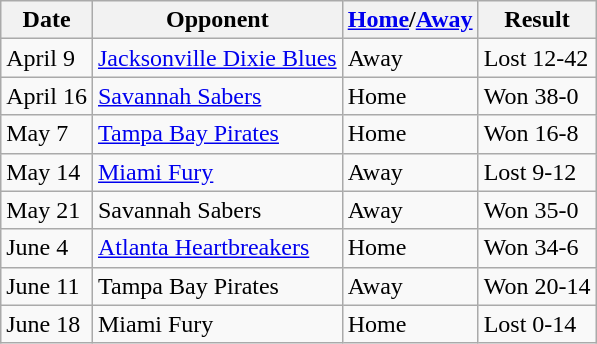<table class="wikitable">
<tr>
<th>Date</th>
<th>Opponent</th>
<th><a href='#'>Home</a>/<a href='#'>Away</a></th>
<th>Result</th>
</tr>
<tr>
<td>April 9</td>
<td><a href='#'>Jacksonville Dixie Blues</a></td>
<td>Away</td>
<td>Lost 12-42</td>
</tr>
<tr>
<td>April 16</td>
<td><a href='#'>Savannah Sabers</a></td>
<td>Home</td>
<td>Won 38-0</td>
</tr>
<tr>
<td>May 7</td>
<td><a href='#'>Tampa Bay Pirates</a></td>
<td>Home</td>
<td>Won 16-8</td>
</tr>
<tr>
<td>May 14</td>
<td><a href='#'>Miami Fury</a></td>
<td>Away</td>
<td>Lost 9-12</td>
</tr>
<tr>
<td>May 21</td>
<td>Savannah Sabers</td>
<td>Away</td>
<td>Won 35-0</td>
</tr>
<tr>
<td>June 4</td>
<td><a href='#'>Atlanta Heartbreakers</a></td>
<td>Home</td>
<td>Won 34-6</td>
</tr>
<tr>
<td>June 11</td>
<td>Tampa Bay Pirates</td>
<td>Away</td>
<td>Won 20-14</td>
</tr>
<tr>
<td>June 18</td>
<td>Miami Fury</td>
<td>Home</td>
<td>Lost 0-14</td>
</tr>
</table>
